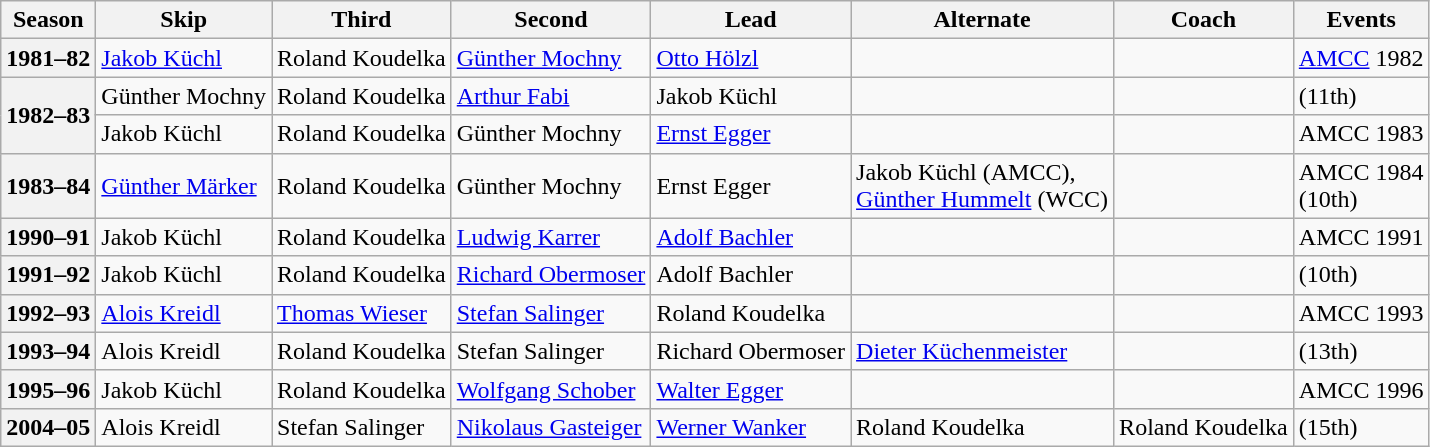<table class="wikitable">
<tr>
<th scope="col">Season</th>
<th scope="col">Skip</th>
<th scope="col">Third</th>
<th scope="col">Second</th>
<th scope="col">Lead</th>
<th scope="col">Alternate</th>
<th scope="col">Coach</th>
<th scope="col">Events</th>
</tr>
<tr>
<th scope="row">1981–82</th>
<td><a href='#'>Jakob Küchl</a></td>
<td>Roland Koudelka</td>
<td><a href='#'>Günther Mochny</a></td>
<td><a href='#'>Otto Hölzl</a></td>
<td></td>
<td></td>
<td><a href='#'>AMCC</a> 1982 </td>
</tr>
<tr>
<th scope="row" rowspan="2">1982–83</th>
<td>Günther Mochny</td>
<td>Roland Koudelka</td>
<td><a href='#'>Arthur Fabi</a></td>
<td>Jakob Küchl</td>
<td></td>
<td></td>
<td> (11th)</td>
</tr>
<tr>
<td>Jakob Küchl</td>
<td>Roland Koudelka</td>
<td>Günther Mochny</td>
<td><a href='#'>Ernst Egger</a></td>
<td></td>
<td></td>
<td>AMCC 1983 </td>
</tr>
<tr>
<th scope="row">1983–84</th>
<td><a href='#'>Günther Märker</a></td>
<td>Roland Koudelka</td>
<td>Günther Mochny</td>
<td>Ernst Egger</td>
<td>Jakob Küchl (AMCC),<br><a href='#'>Günther Hummelt</a> (WCC)</td>
<td></td>
<td>AMCC 1984 <br> (10th)</td>
</tr>
<tr>
<th scope="row">1990–91</th>
<td>Jakob Küchl</td>
<td>Roland Koudelka</td>
<td><a href='#'>Ludwig Karrer</a></td>
<td><a href='#'>Adolf Bachler</a></td>
<td></td>
<td></td>
<td>AMCC 1991 </td>
</tr>
<tr>
<th scope="row">1991–92</th>
<td>Jakob Küchl</td>
<td>Roland Koudelka</td>
<td><a href='#'>Richard Obermoser</a></td>
<td>Adolf Bachler</td>
<td></td>
<td></td>
<td> (10th)</td>
</tr>
<tr>
<th scope="row">1992–93</th>
<td><a href='#'>Alois Kreidl</a></td>
<td><a href='#'>Thomas Wieser</a></td>
<td><a href='#'>Stefan Salinger</a></td>
<td>Roland Koudelka</td>
<td></td>
<td></td>
<td>AMCC 1993 </td>
</tr>
<tr>
<th scope="row">1993–94</th>
<td>Alois Kreidl</td>
<td>Roland Koudelka</td>
<td>Stefan Salinger</td>
<td>Richard Obermoser</td>
<td><a href='#'>Dieter Küchenmeister</a></td>
<td></td>
<td> (13th)</td>
</tr>
<tr>
<th scope="row">1995–96</th>
<td>Jakob Küchl</td>
<td>Roland Koudelka</td>
<td><a href='#'>Wolfgang Schober</a></td>
<td><a href='#'>Walter Egger</a></td>
<td></td>
<td></td>
<td>AMCC 1996 </td>
</tr>
<tr>
<th scope="row">2004–05</th>
<td>Alois Kreidl</td>
<td>Stefan Salinger</td>
<td><a href='#'>Nikolaus Gasteiger</a></td>
<td><a href='#'>Werner Wanker</a></td>
<td>Roland Koudelka</td>
<td>Roland Koudelka</td>
<td> (15th)</td>
</tr>
</table>
